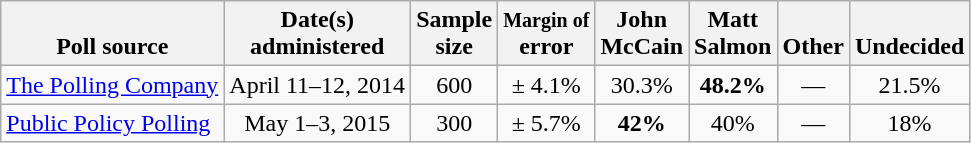<table class="wikitable" style="text-align:center">
<tr valign= bottom>
<th>Poll source</th>
<th>Date(s)<br>administered</th>
<th class=small>Sample<br>size</th>
<th><small>Margin of</small><br>error</th>
<th>John<br>McCain</th>
<th>Matt<br>Salmon</th>
<th>Other</th>
<th>Undecided</th>
</tr>
<tr>
<td align=left><a href='#'>The Polling Company</a></td>
<td>April 11–12, 2014</td>
<td>600</td>
<td>± 4.1%</td>
<td>30.3%</td>
<td><strong>48.2%</strong></td>
<td>—</td>
<td>21.5%</td>
</tr>
<tr>
<td align=left><a href='#'>Public Policy Polling</a></td>
<td>May 1–3, 2015</td>
<td>300</td>
<td>± 5.7%</td>
<td><strong>42%</strong></td>
<td>40%</td>
<td>—</td>
<td>18%</td>
</tr>
</table>
